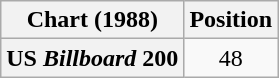<table class="wikitable plainrowheaders" style="text-align:center">
<tr>
<th scope="col">Chart (1988)</th>
<th scope="col">Position</th>
</tr>
<tr>
<th scope="row">US <em>Billboard</em> 200</th>
<td>48</td>
</tr>
</table>
